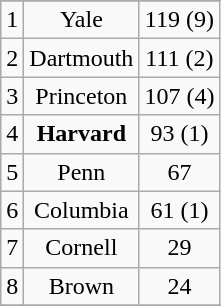<table class="wikitable">
<tr align="center">
</tr>
<tr align="center">
<td>1</td>
<td>Yale</td>
<td>119 (9)</td>
</tr>
<tr align="center">
<td>2</td>
<td>Dartmouth</td>
<td>111 (2)</td>
</tr>
<tr align="center">
<td>3</td>
<td>Princeton</td>
<td>107 (4)</td>
</tr>
<tr align="center">
<td>4</td>
<td><strong>Harvard</strong></td>
<td>93 (1)</td>
</tr>
<tr align="center">
<td>5</td>
<td>Penn</td>
<td>67</td>
</tr>
<tr align="center">
<td>6</td>
<td>Columbia</td>
<td>61 (1)</td>
</tr>
<tr align="center">
<td>7</td>
<td>Cornell</td>
<td>29</td>
</tr>
<tr align="center">
<td>8</td>
<td>Brown</td>
<td>24</td>
</tr>
<tr>
</tr>
</table>
